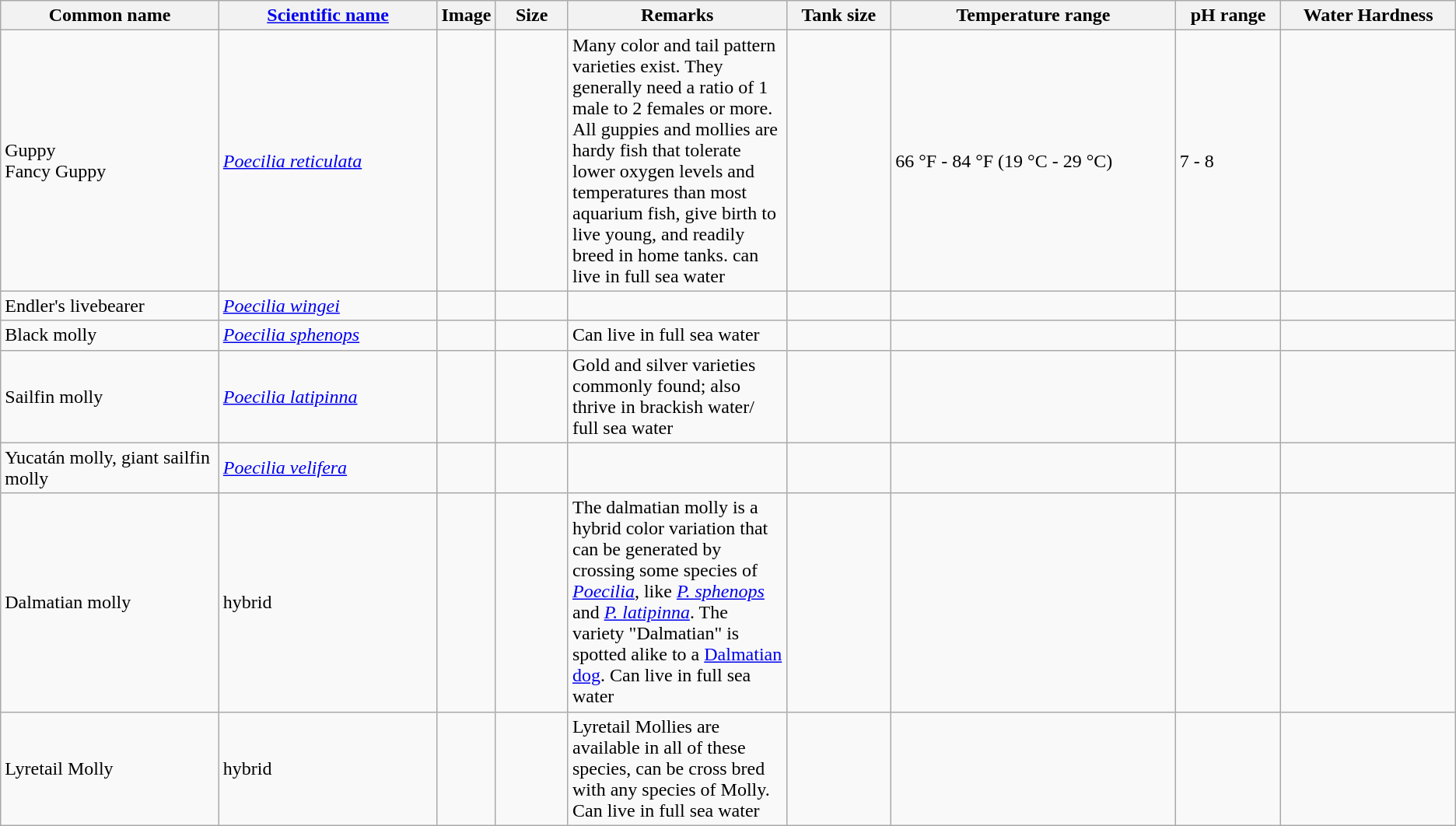<table class="wikitable sortable">
<tr>
<th width="15%">Common name</th>
<th width="15%"><a href='#'>Scientific name</a></th>
<th width="1%">Image</th>
<th width="5%">Size</th>
<th width="15%">Remarks</th>
<th>Tank size</th>
<th class="unsortable">Temperature range</th>
<th class="unsortable">pH range</th>
<th>Water Hardness</th>
</tr>
<tr>
<td>Guppy<br>Fancy Guppy</td>
<td><em><a href='#'>Poecilia reticulata</a></em></td>
<td align="center"></td>
<td align="center"></td>
<td>Many color and tail pattern varieties exist. They generally need a ratio of 1 male to 2 females or more. All guppies and mollies are hardy fish that tolerate lower oxygen levels and temperatures than most aquarium fish, give birth to live young, and readily breed in home tanks. can live in full sea water</td>
<td></td>
<td>66 °F - 84 °F (19 °C - 29 °C)</td>
<td>7 - 8</td>
<td></td>
</tr>
<tr>
<td>Endler's livebearer</td>
<td><em><a href='#'>Poecilia wingei</a></em></td>
<td align="center"></td>
<td align="center"></td>
<td></td>
<td></td>
<td></td>
<td></td>
<td></td>
</tr>
<tr>
<td>Black molly</td>
<td><em><a href='#'>Poecilia sphenops</a></em></td>
<td align="center"></td>
<td align="center"></td>
<td>Can live in full sea water</td>
<td></td>
<td></td>
<td></td>
<td></td>
</tr>
<tr>
<td>Sailfin molly</td>
<td><em><a href='#'>Poecilia latipinna</a></em></td>
<td align="center"></td>
<td align="center"></td>
<td>Gold and silver varieties commonly found; also thrive in brackish water/ full sea water</td>
<td></td>
<td></td>
<td></td>
<td></td>
</tr>
<tr>
<td>Yucatán molly, giant sailfin molly</td>
<td><em><a href='#'>Poecilia velifera</a></em></td>
<td align="center"></td>
<td align="center"></td>
<td></td>
<td></td>
<td></td>
<td></td>
<td></td>
</tr>
<tr>
<td>Dalmatian molly</td>
<td>hybrid</td>
<td align="center"></td>
<td align="center"></td>
<td>The dalmatian molly is a hybrid color variation that can be generated by crossing some species of <em><a href='#'>Poecilia</a></em>, like <em><a href='#'>P. sphenops</a></em> and <em><a href='#'>P. latipinna</a></em>. The variety "Dalmatian" is spotted alike to a <a href='#'>Dalmatian dog</a>. Can live in full sea water</td>
<td></td>
<td></td>
<td></td>
<td></td>
</tr>
<tr>
<td>Lyretail Molly</td>
<td>hybrid</td>
<td align="center"></td>
<td align="center"></td>
<td>Lyretail Mollies are available in all of these species, can be cross bred with any species of Molly. Can live in full sea water</td>
<td></td>
<td></td>
<td></td>
<td></td>
</tr>
</table>
